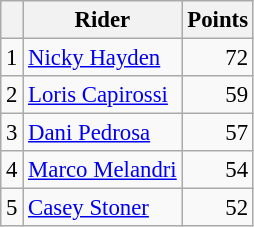<table class="wikitable" style="font-size: 95%;">
<tr>
<th></th>
<th>Rider</th>
<th>Points</th>
</tr>
<tr>
<td align=center>1</td>
<td> <a href='#'>Nicky Hayden</a></td>
<td align=right>72</td>
</tr>
<tr>
<td align=center>2</td>
<td> <a href='#'>Loris Capirossi</a></td>
<td align=right>59</td>
</tr>
<tr>
<td align=center>3</td>
<td> <a href='#'>Dani Pedrosa</a></td>
<td align=right>57</td>
</tr>
<tr>
<td align=center>4</td>
<td> <a href='#'>Marco Melandri</a></td>
<td align=right>54</td>
</tr>
<tr>
<td align=center>5</td>
<td> <a href='#'>Casey Stoner</a></td>
<td align=right>52</td>
</tr>
</table>
